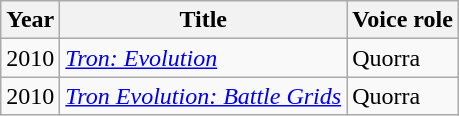<table class="wikitable">
<tr>
<th>Year</th>
<th>Title</th>
<th>Voice role</th>
</tr>
<tr>
<td>2010</td>
<td><em><a href='#'>Tron: Evolution</a></em></td>
<td>Quorra</td>
</tr>
<tr>
<td>2010</td>
<td><em><a href='#'>Tron Evolution: Battle Grids</a></em></td>
<td>Quorra</td>
</tr>
</table>
